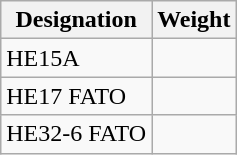<table class="wikitable">
<tr>
<th>Designation</th>
<th>Weight</th>
</tr>
<tr>
<td>HE15A</td>
<td></td>
</tr>
<tr>
<td>HE17 FATO</td>
<td></td>
</tr>
<tr>
<td>HE32-6 FATO</td>
<td></td>
</tr>
</table>
